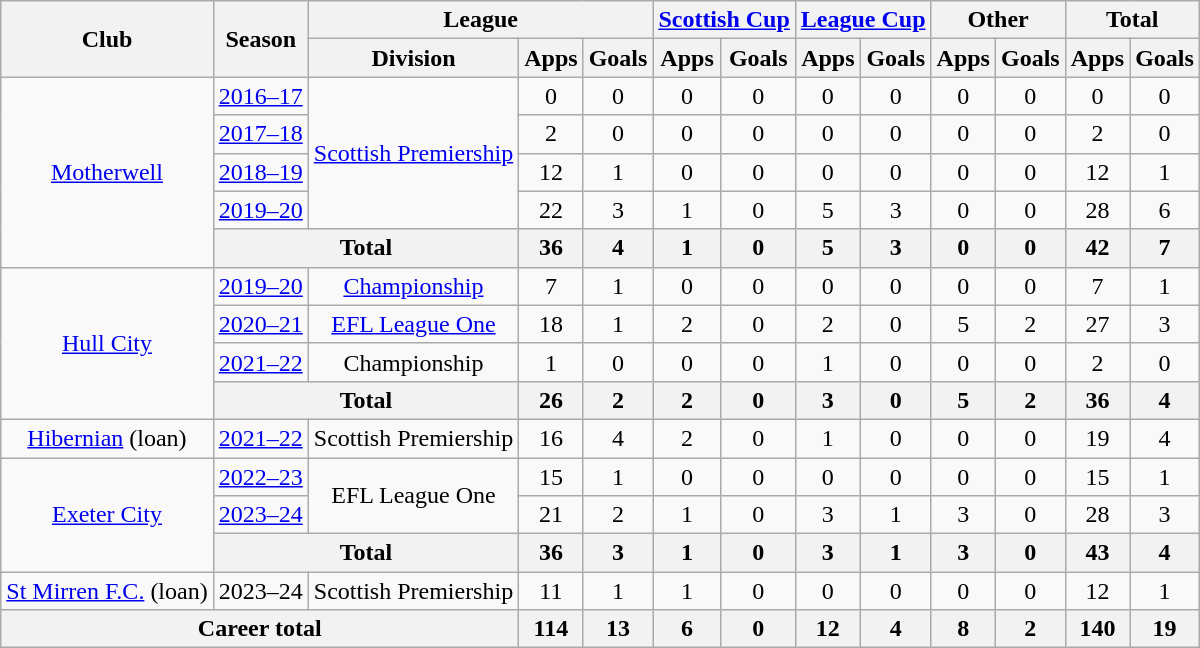<table class="wikitable" style="text-align: center">
<tr>
<th rowspan="2">Club</th>
<th rowspan="2">Season</th>
<th colspan="3">League</th>
<th colspan="2"><a href='#'>Scottish Cup</a></th>
<th colspan="2"><a href='#'>League Cup</a></th>
<th colspan="2">Other</th>
<th colspan="2">Total</th>
</tr>
<tr>
<th>Division</th>
<th>Apps</th>
<th>Goals</th>
<th>Apps</th>
<th>Goals</th>
<th>Apps</th>
<th>Goals</th>
<th>Apps</th>
<th>Goals</th>
<th>Apps</th>
<th>Goals</th>
</tr>
<tr>
<td rowspan="5"><a href='#'>Motherwell</a></td>
<td><a href='#'>2016–17</a></td>
<td rowspan="4"><a href='#'>Scottish Premiership</a></td>
<td>0</td>
<td>0</td>
<td>0</td>
<td>0</td>
<td>0</td>
<td>0</td>
<td>0</td>
<td>0</td>
<td>0</td>
<td>0</td>
</tr>
<tr>
<td><a href='#'>2017–18</a></td>
<td>2</td>
<td>0</td>
<td>0</td>
<td>0</td>
<td>0</td>
<td>0</td>
<td>0</td>
<td>0</td>
<td>2</td>
<td>0</td>
</tr>
<tr>
<td><a href='#'>2018–19</a></td>
<td>12</td>
<td>1</td>
<td>0</td>
<td>0</td>
<td>0</td>
<td>0</td>
<td>0</td>
<td>0</td>
<td>12</td>
<td>1</td>
</tr>
<tr>
<td><a href='#'>2019–20</a></td>
<td>22</td>
<td>3</td>
<td>1</td>
<td>0</td>
<td>5</td>
<td>3</td>
<td>0</td>
<td>0</td>
<td>28</td>
<td>6</td>
</tr>
<tr>
<th colspan=2>Total</th>
<th>36</th>
<th>4</th>
<th>1</th>
<th>0</th>
<th>5</th>
<th>3</th>
<th>0</th>
<th>0</th>
<th>42</th>
<th>7</th>
</tr>
<tr>
<td rowspan="4"><a href='#'>Hull City</a></td>
<td><a href='#'>2019–20</a></td>
<td><a href='#'>Championship</a></td>
<td>7</td>
<td>1</td>
<td>0</td>
<td>0</td>
<td>0</td>
<td>0</td>
<td>0</td>
<td>0</td>
<td>7</td>
<td>1</td>
</tr>
<tr>
<td><a href='#'>2020–21</a></td>
<td><a href='#'>EFL League One</a></td>
<td>18</td>
<td>1</td>
<td>2</td>
<td>0</td>
<td>2</td>
<td>0</td>
<td>5</td>
<td>2</td>
<td>27</td>
<td>3</td>
</tr>
<tr>
<td><a href='#'>2021–22</a></td>
<td>Championship</td>
<td>1</td>
<td>0</td>
<td>0</td>
<td>0</td>
<td>1</td>
<td>0</td>
<td>0</td>
<td>0</td>
<td>2</td>
<td>0</td>
</tr>
<tr>
<th colspan=2>Total</th>
<th>26</th>
<th>2</th>
<th>2</th>
<th>0</th>
<th>3</th>
<th>0</th>
<th>5</th>
<th>2</th>
<th>36</th>
<th>4</th>
</tr>
<tr>
<td><a href='#'>Hibernian</a> (loan)</td>
<td><a href='#'>2021–22</a></td>
<td>Scottish Premiership</td>
<td>16</td>
<td>4</td>
<td>2</td>
<td>0</td>
<td>1</td>
<td>0</td>
<td>0</td>
<td>0</td>
<td>19</td>
<td>4</td>
</tr>
<tr>
<td rowspan="3"><a href='#'>Exeter City</a></td>
<td><a href='#'>2022–23</a></td>
<td rowspan="2">EFL League One</td>
<td>15</td>
<td>1</td>
<td>0</td>
<td>0</td>
<td>0</td>
<td>0</td>
<td>0</td>
<td>0</td>
<td>15</td>
<td>1</td>
</tr>
<tr>
<td><a href='#'>2023–24</a></td>
<td>21</td>
<td>2</td>
<td>1</td>
<td>0</td>
<td>3</td>
<td>1</td>
<td>3</td>
<td>0</td>
<td>28</td>
<td>3</td>
</tr>
<tr>
<th colspan="2">Total</th>
<th>36</th>
<th>3</th>
<th>1</th>
<th>0</th>
<th>3</th>
<th>1</th>
<th>3</th>
<th>0</th>
<th>43</th>
<th>4</th>
</tr>
<tr>
<td><a href='#'>St Mirren F.C.</a> (loan)</td>
<td>2023–24</td>
<td>Scottish Premiership</td>
<td>11</td>
<td>1</td>
<td>1</td>
<td>0</td>
<td>0</td>
<td>0</td>
<td>0</td>
<td>0</td>
<td>12</td>
<td>1</td>
</tr>
<tr>
<th colspan="3">Career total</th>
<th>114</th>
<th>13</th>
<th>6</th>
<th>0</th>
<th>12</th>
<th>4</th>
<th>8</th>
<th>2</th>
<th>140</th>
<th>19</th>
</tr>
</table>
